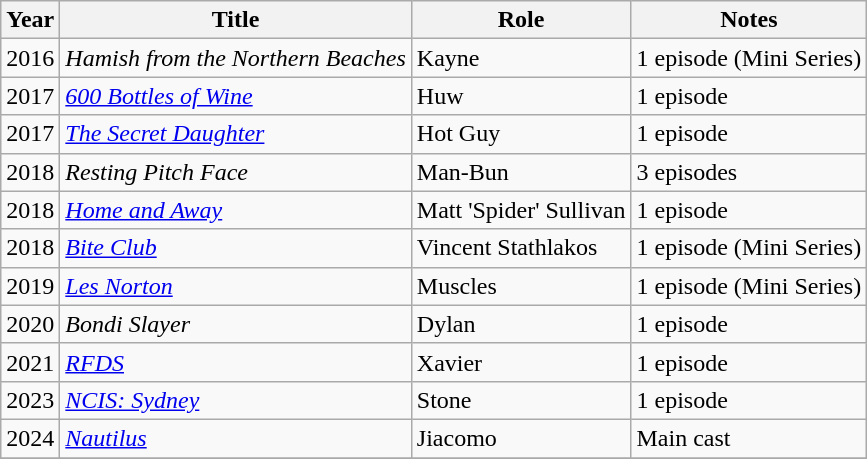<table class="wikitable sortable">
<tr>
<th>Year</th>
<th>Title</th>
<th>Role</th>
<th>Notes</th>
</tr>
<tr>
<td>2016</td>
<td><em>Hamish from the Northern Beaches</em></td>
<td>Kayne</td>
<td>1 episode (Mini Series)</td>
</tr>
<tr>
<td>2017</td>
<td><em><a href='#'>600 Bottles of Wine</a></em></td>
<td>Huw</td>
<td>1 episode</td>
</tr>
<tr>
<td>2017</td>
<td><em><a href='#'>The Secret Daughter</a></em></td>
<td>Hot Guy</td>
<td>1 episode</td>
</tr>
<tr>
<td>2018</td>
<td><em>Resting Pitch Face</em></td>
<td>Man-Bun</td>
<td>3 episodes</td>
</tr>
<tr>
<td>2018</td>
<td><em><a href='#'>Home and Away</a></em></td>
<td>Matt 'Spider' Sullivan</td>
<td>1 episode</td>
</tr>
<tr>
<td>2018</td>
<td><em><a href='#'>Bite Club</a></em></td>
<td>Vincent Stathlakos</td>
<td>1 episode (Mini Series)</td>
</tr>
<tr>
<td>2019</td>
<td><em><a href='#'>Les Norton</a></em></td>
<td>Muscles</td>
<td>1 episode (Mini Series)</td>
</tr>
<tr>
<td>2020</td>
<td><em>Bondi Slayer</em></td>
<td>Dylan</td>
<td>1 episode</td>
</tr>
<tr>
<td>2021</td>
<td><em><a href='#'>RFDS</a></em></td>
<td>Xavier</td>
<td>1 episode</td>
</tr>
<tr>
<td>2023</td>
<td><em><a href='#'>NCIS: Sydney</a></em></td>
<td>Stone</td>
<td>1 episode</td>
</tr>
<tr>
<td>2024</td>
<td><em><a href='#'>Nautilus</a></em></td>
<td>Jiacomo</td>
<td>Main cast</td>
</tr>
<tr>
</tr>
</table>
